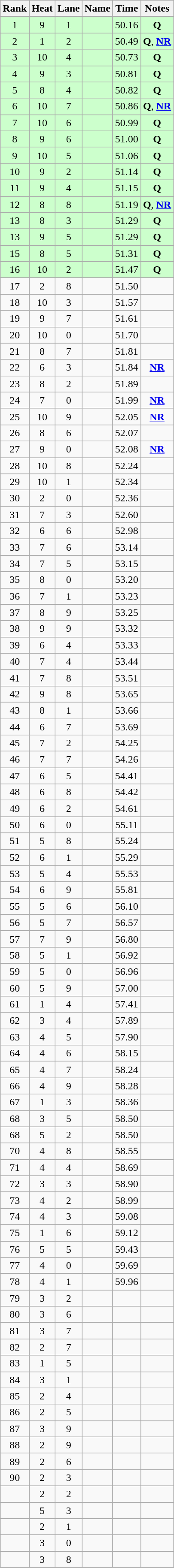<table class="wikitable sortable" style="text-align:center">
<tr>
<th>Rank</th>
<th>Heat</th>
<th>Lane</th>
<th>Name</th>
<th>Time</th>
<th>Notes</th>
</tr>
<tr bgcolor=ccffcc>
<td>1</td>
<td>9</td>
<td>1</td>
<td align=left></td>
<td>50.16</td>
<td><strong>Q</strong></td>
</tr>
<tr bgcolor=ccffcc>
<td>2</td>
<td>1</td>
<td>2</td>
<td align=left></td>
<td>50.49</td>
<td><strong>Q</strong>, <strong><a href='#'>NR</a></strong></td>
</tr>
<tr bgcolor=ccffcc>
<td>3</td>
<td>10</td>
<td>4</td>
<td align=left></td>
<td>50.73</td>
<td><strong>Q</strong></td>
</tr>
<tr bgcolor=ccffcc>
<td>4</td>
<td>9</td>
<td>3</td>
<td align=left></td>
<td>50.81</td>
<td><strong>Q</strong></td>
</tr>
<tr bgcolor=ccffcc>
<td>5</td>
<td>8</td>
<td>4</td>
<td align=left></td>
<td>50.82</td>
<td><strong>Q</strong></td>
</tr>
<tr bgcolor=ccffcc>
<td>6</td>
<td>10</td>
<td>7</td>
<td align=left></td>
<td>50.86</td>
<td><strong>Q</strong>, <strong><a href='#'>NR</a></strong></td>
</tr>
<tr bgcolor=ccffcc>
<td>7</td>
<td>10</td>
<td>6</td>
<td align=left></td>
<td>50.99</td>
<td><strong>Q</strong></td>
</tr>
<tr bgcolor=ccffcc>
<td>8</td>
<td>9</td>
<td>6</td>
<td align=left></td>
<td>51.00</td>
<td><strong>Q</strong></td>
</tr>
<tr bgcolor=ccffcc>
<td>9</td>
<td>10</td>
<td>5</td>
<td align=left></td>
<td>51.06</td>
<td><strong>Q</strong></td>
</tr>
<tr bgcolor=ccffcc>
<td>10</td>
<td>9</td>
<td>2</td>
<td align=left></td>
<td>51.14</td>
<td><strong>Q</strong></td>
</tr>
<tr bgcolor=ccffcc>
<td>11</td>
<td>9</td>
<td>4</td>
<td align=left></td>
<td>51.15</td>
<td><strong>Q</strong></td>
</tr>
<tr bgcolor=ccffcc>
<td>12</td>
<td>8</td>
<td>8</td>
<td align=left></td>
<td>51.19</td>
<td><strong>Q</strong>, <strong><a href='#'>NR</a></strong></td>
</tr>
<tr bgcolor=ccffcc>
<td>13</td>
<td>8</td>
<td>3</td>
<td align=left></td>
<td>51.29</td>
<td><strong>Q</strong></td>
</tr>
<tr bgcolor=ccffcc>
<td>13</td>
<td>9</td>
<td>5</td>
<td align=left></td>
<td>51.29</td>
<td><strong>Q</strong></td>
</tr>
<tr bgcolor=ccffcc>
<td>15</td>
<td>8</td>
<td>5</td>
<td align=left></td>
<td>51.31</td>
<td><strong>Q</strong></td>
</tr>
<tr bgcolor=ccffcc>
<td>16</td>
<td>10</td>
<td>2</td>
<td align=left></td>
<td>51.47</td>
<td><strong>Q</strong></td>
</tr>
<tr>
<td>17</td>
<td>2</td>
<td>8</td>
<td align=left></td>
<td>51.50</td>
<td></td>
</tr>
<tr>
<td>18</td>
<td>10</td>
<td>3</td>
<td align=left></td>
<td>51.57</td>
<td></td>
</tr>
<tr>
<td>19</td>
<td>9</td>
<td>7</td>
<td align=left></td>
<td>51.61</td>
<td></td>
</tr>
<tr>
<td>20</td>
<td>10</td>
<td>0</td>
<td align=left></td>
<td>51.70</td>
<td></td>
</tr>
<tr>
<td>21</td>
<td>8</td>
<td>7</td>
<td align=left></td>
<td>51.81</td>
<td></td>
</tr>
<tr>
<td>22</td>
<td>6</td>
<td>3</td>
<td align=left></td>
<td>51.84</td>
<td><strong><a href='#'>NR</a></strong></td>
</tr>
<tr>
<td>23</td>
<td>8</td>
<td>2</td>
<td align=left></td>
<td>51.89</td>
<td></td>
</tr>
<tr>
<td>24</td>
<td>7</td>
<td>0</td>
<td align=left></td>
<td>51.99</td>
<td><strong><a href='#'>NR</a></strong></td>
</tr>
<tr>
<td>25</td>
<td>10</td>
<td>9</td>
<td align=left></td>
<td>52.05</td>
<td><strong><a href='#'>NR</a></strong></td>
</tr>
<tr>
<td>26</td>
<td>8</td>
<td>6</td>
<td align=left></td>
<td>52.07</td>
<td></td>
</tr>
<tr>
<td>27</td>
<td>9</td>
<td>0</td>
<td align=left></td>
<td>52.08</td>
<td><strong><a href='#'>NR</a></strong></td>
</tr>
<tr>
<td>28</td>
<td>10</td>
<td>8</td>
<td align=left></td>
<td>52.24</td>
<td></td>
</tr>
<tr>
<td>29</td>
<td>10</td>
<td>1</td>
<td align=left></td>
<td>52.34</td>
<td></td>
</tr>
<tr>
<td>30</td>
<td>2</td>
<td>0</td>
<td align=left></td>
<td>52.36</td>
<td></td>
</tr>
<tr>
<td>31</td>
<td>7</td>
<td>3</td>
<td align=left></td>
<td>52.60</td>
<td></td>
</tr>
<tr>
<td>32</td>
<td>6</td>
<td>6</td>
<td align=left></td>
<td>52.98</td>
<td></td>
</tr>
<tr>
<td>33</td>
<td>7</td>
<td>6</td>
<td align=left></td>
<td>53.14</td>
<td></td>
</tr>
<tr>
<td>34</td>
<td>7</td>
<td>5</td>
<td align=left></td>
<td>53.15</td>
<td></td>
</tr>
<tr>
<td>35</td>
<td>8</td>
<td>0</td>
<td align=left></td>
<td>53.20</td>
<td></td>
</tr>
<tr>
<td>36</td>
<td>7</td>
<td>1</td>
<td align=left></td>
<td>53.23</td>
<td></td>
</tr>
<tr>
<td>37</td>
<td>8</td>
<td>9</td>
<td align=left></td>
<td>53.25</td>
<td></td>
</tr>
<tr>
<td>38</td>
<td>9</td>
<td>9</td>
<td align=left></td>
<td>53.32</td>
<td></td>
</tr>
<tr>
<td>39</td>
<td>6</td>
<td>4</td>
<td align=left></td>
<td>53.33</td>
<td></td>
</tr>
<tr>
<td>40</td>
<td>7</td>
<td>4</td>
<td align=left></td>
<td>53.44</td>
<td></td>
</tr>
<tr>
<td>41</td>
<td>7</td>
<td>8</td>
<td align=left></td>
<td>53.51</td>
<td></td>
</tr>
<tr>
<td>42</td>
<td>9</td>
<td>8</td>
<td align=left></td>
<td>53.65</td>
<td></td>
</tr>
<tr>
<td>43</td>
<td>8</td>
<td>1</td>
<td align=left></td>
<td>53.66</td>
<td></td>
</tr>
<tr>
<td>44</td>
<td>6</td>
<td>7</td>
<td align=left></td>
<td>53.69</td>
<td></td>
</tr>
<tr>
<td>45</td>
<td>7</td>
<td>2</td>
<td align=left></td>
<td>54.25</td>
<td></td>
</tr>
<tr>
<td>46</td>
<td>7</td>
<td>7</td>
<td align=left></td>
<td>54.26</td>
<td></td>
</tr>
<tr>
<td>47</td>
<td>6</td>
<td>5</td>
<td align=left></td>
<td>54.41</td>
<td></td>
</tr>
<tr>
<td>48</td>
<td>6</td>
<td>8</td>
<td align=left></td>
<td>54.42</td>
<td></td>
</tr>
<tr>
<td>49</td>
<td>6</td>
<td>2</td>
<td align=left></td>
<td>54.61</td>
<td></td>
</tr>
<tr>
<td>50</td>
<td>6</td>
<td>0</td>
<td align=left></td>
<td>55.11</td>
<td></td>
</tr>
<tr>
<td>51</td>
<td>5</td>
<td>8</td>
<td align=left></td>
<td>55.24</td>
<td></td>
</tr>
<tr>
<td>52</td>
<td>6</td>
<td>1</td>
<td align=left></td>
<td>55.29</td>
<td></td>
</tr>
<tr>
<td>53</td>
<td>5</td>
<td>4</td>
<td align=left></td>
<td>55.53</td>
<td></td>
</tr>
<tr>
<td>54</td>
<td>6</td>
<td>9</td>
<td align=left></td>
<td>55.81</td>
<td></td>
</tr>
<tr>
<td>55</td>
<td>5</td>
<td>6</td>
<td align=left></td>
<td>56.10</td>
<td></td>
</tr>
<tr>
<td>56</td>
<td>5</td>
<td>7</td>
<td align=left></td>
<td>56.57</td>
<td></td>
</tr>
<tr>
<td>57</td>
<td>7</td>
<td>9</td>
<td align=left></td>
<td>56.80</td>
<td></td>
</tr>
<tr>
<td>58</td>
<td>5</td>
<td>1</td>
<td align=left></td>
<td>56.92</td>
<td></td>
</tr>
<tr>
<td>59</td>
<td>5</td>
<td>0</td>
<td align=left></td>
<td>56.96</td>
<td></td>
</tr>
<tr>
<td>60</td>
<td>5</td>
<td>9</td>
<td align=left></td>
<td>57.00</td>
<td></td>
</tr>
<tr>
<td>61</td>
<td>1</td>
<td>4</td>
<td align=left></td>
<td>57.41</td>
<td></td>
</tr>
<tr>
<td>62</td>
<td>3</td>
<td>4</td>
<td align=left></td>
<td>57.89</td>
<td></td>
</tr>
<tr>
<td>63</td>
<td>4</td>
<td>5</td>
<td align=left></td>
<td>57.90</td>
<td></td>
</tr>
<tr>
<td>64</td>
<td>4</td>
<td>6</td>
<td align=left></td>
<td>58.15</td>
<td></td>
</tr>
<tr>
<td>65</td>
<td>4</td>
<td>7</td>
<td align=left></td>
<td>58.24</td>
<td></td>
</tr>
<tr>
<td>66</td>
<td>4</td>
<td>9</td>
<td align=left></td>
<td>58.28</td>
<td></td>
</tr>
<tr>
<td>67</td>
<td>1</td>
<td>3</td>
<td align=left></td>
<td>58.36</td>
<td></td>
</tr>
<tr>
<td>68</td>
<td>3</td>
<td>5</td>
<td align=left></td>
<td>58.50</td>
<td></td>
</tr>
<tr>
<td>68</td>
<td>5</td>
<td>2</td>
<td align=left></td>
<td>58.50</td>
<td></td>
</tr>
<tr>
<td>70</td>
<td>4</td>
<td>8</td>
<td align=left></td>
<td>58.55</td>
<td></td>
</tr>
<tr>
<td>71</td>
<td>4</td>
<td>4</td>
<td align=left></td>
<td>58.69</td>
<td></td>
</tr>
<tr>
<td>72</td>
<td>3</td>
<td>3</td>
<td align=left></td>
<td>58.90</td>
<td></td>
</tr>
<tr>
<td>73</td>
<td>4</td>
<td>2</td>
<td align=left></td>
<td>58.99</td>
<td></td>
</tr>
<tr>
<td>74</td>
<td>4</td>
<td>3</td>
<td align=left></td>
<td>59.08</td>
<td></td>
</tr>
<tr>
<td>75</td>
<td>1</td>
<td>6</td>
<td align=left></td>
<td>59.12</td>
<td></td>
</tr>
<tr>
<td>76</td>
<td>5</td>
<td>5</td>
<td align=left></td>
<td>59.43</td>
<td></td>
</tr>
<tr>
<td>77</td>
<td>4</td>
<td>0</td>
<td align=left></td>
<td>59.69</td>
<td></td>
</tr>
<tr>
<td>78</td>
<td>4</td>
<td>1</td>
<td align=left></td>
<td>59.96</td>
<td></td>
</tr>
<tr>
<td>79</td>
<td>3</td>
<td>2</td>
<td align=left></td>
<td></td>
<td></td>
</tr>
<tr>
<td>80</td>
<td>3</td>
<td>6</td>
<td align=left></td>
<td></td>
<td></td>
</tr>
<tr>
<td>81</td>
<td>3</td>
<td>7</td>
<td align=left></td>
<td></td>
<td></td>
</tr>
<tr>
<td>82</td>
<td>2</td>
<td>7</td>
<td align=left></td>
<td></td>
<td></td>
</tr>
<tr>
<td>83</td>
<td>1</td>
<td>5</td>
<td align=left></td>
<td></td>
<td></td>
</tr>
<tr>
<td>84</td>
<td>3</td>
<td>1</td>
<td align=left></td>
<td></td>
<td></td>
</tr>
<tr>
<td>85</td>
<td>2</td>
<td>4</td>
<td align=left></td>
<td></td>
<td></td>
</tr>
<tr>
<td>86</td>
<td>2</td>
<td>5</td>
<td align=left></td>
<td></td>
<td></td>
</tr>
<tr>
<td>87</td>
<td>3</td>
<td>9</td>
<td align=left></td>
<td></td>
<td></td>
</tr>
<tr>
<td>88</td>
<td>2</td>
<td>9</td>
<td align=left></td>
<td></td>
<td></td>
</tr>
<tr>
<td>89</td>
<td>2</td>
<td>6</td>
<td align=left></td>
<td></td>
<td></td>
</tr>
<tr>
<td>90</td>
<td>2</td>
<td>3</td>
<td align=left></td>
<td></td>
<td></td>
</tr>
<tr>
<td></td>
<td>2</td>
<td>2</td>
<td align=left></td>
<td></td>
<td></td>
</tr>
<tr>
<td></td>
<td>5</td>
<td>3</td>
<td align=left></td>
<td></td>
<td></td>
</tr>
<tr>
<td></td>
<td>2</td>
<td>1</td>
<td align=left></td>
<td></td>
<td></td>
</tr>
<tr>
<td></td>
<td>3</td>
<td>0</td>
<td align=left></td>
<td></td>
<td></td>
</tr>
<tr>
<td></td>
<td>3</td>
<td>8</td>
<td align=left></td>
<td></td>
<td></td>
</tr>
</table>
